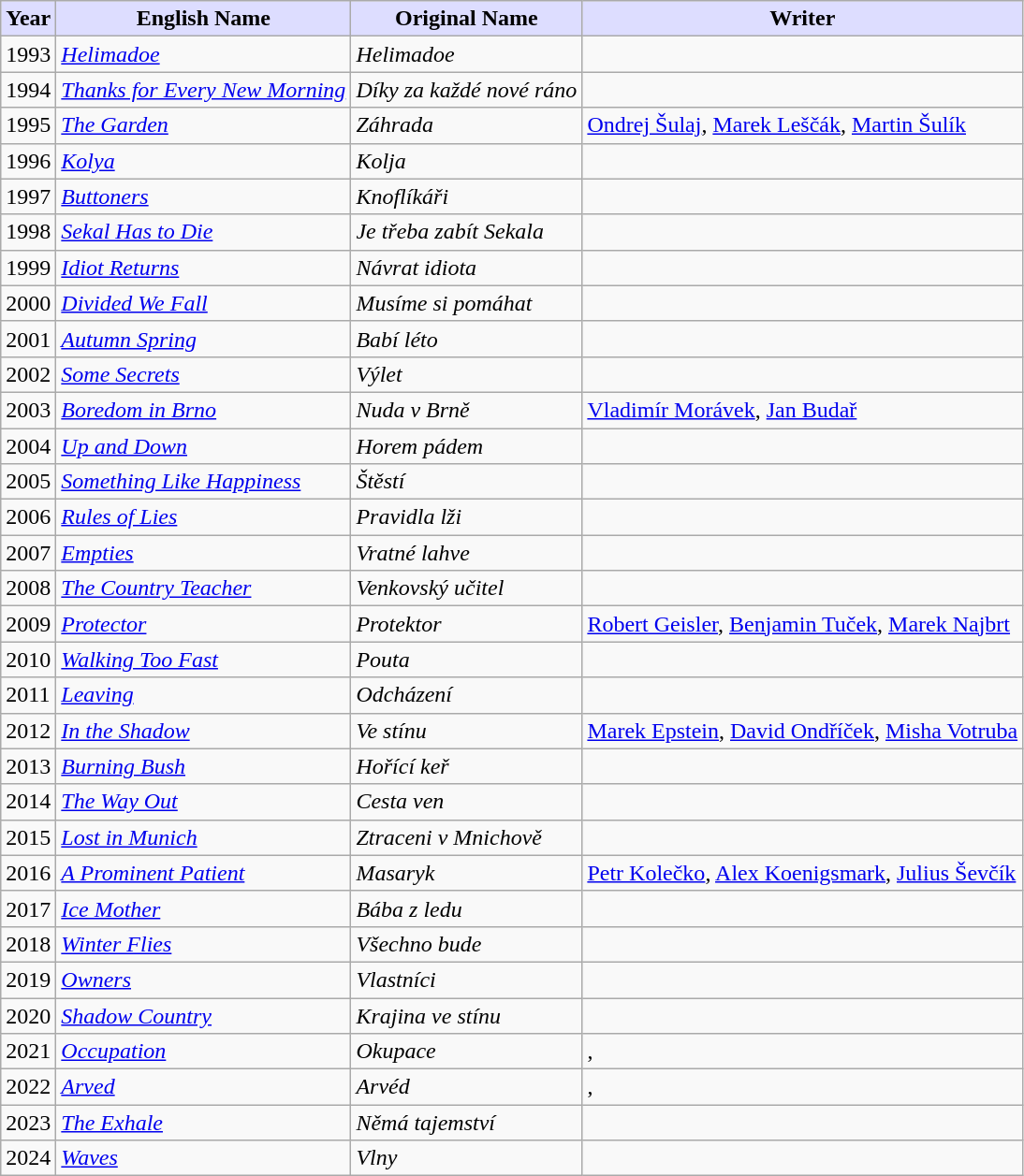<table class="wikitable sortable">
<tr>
<th style="background:#DDDDFF;">Year</th>
<th style="background:#DDDDFF;">English Name</th>
<th style="background:#DDDDFF;">Original Name</th>
<th style="background:#DDDDFF;">Writer</th>
</tr>
<tr>
<td>1993</td>
<td><em><a href='#'>Helimadoe</a></em></td>
<td><em>Helimadoe</em></td>
<td></td>
</tr>
<tr>
<td>1994</td>
<td><em><a href='#'>Thanks for Every New Morning</a></em></td>
<td><em>Díky za každé nové ráno</em></td>
<td></td>
</tr>
<tr>
<td>1995</td>
<td><em><a href='#'>The Garden</a></em></td>
<td><em>Záhrada</em></td>
<td><a href='#'>Ondrej Šulaj</a>, <a href='#'>Marek Leščák</a>, <a href='#'>Martin Šulík</a></td>
</tr>
<tr>
<td>1996</td>
<td><em><a href='#'>Kolya</a></em></td>
<td><em>Kolja</em></td>
<td></td>
</tr>
<tr>
<td>1997</td>
<td><em><a href='#'>Buttoners</a></em></td>
<td><em>Knoflíkáři</em></td>
<td></td>
</tr>
<tr>
<td>1998</td>
<td><em><a href='#'>Sekal Has to Die</a></em></td>
<td><em>Je třeba zabít Sekala</em></td>
<td></td>
</tr>
<tr>
<td>1999</td>
<td><em><a href='#'>Idiot Returns</a></em></td>
<td><em>Návrat idiota</em></td>
<td></td>
</tr>
<tr>
<td>2000</td>
<td><em><a href='#'>Divided We Fall</a></em></td>
<td><em>Musíme si pomáhat</em></td>
<td></td>
</tr>
<tr>
<td>2001</td>
<td><em><a href='#'>Autumn Spring</a></em></td>
<td><em>Babí léto</em></td>
<td></td>
</tr>
<tr>
<td>2002</td>
<td><em><a href='#'>Some Secrets</a></em></td>
<td><em>Výlet</em></td>
<td></td>
</tr>
<tr>
<td>2003</td>
<td><em><a href='#'>Boredom in Brno</a></em></td>
<td><em>Nuda v Brně</em></td>
<td><a href='#'>Vladimír Morávek</a>, <a href='#'>Jan Budař</a></td>
</tr>
<tr>
<td>2004</td>
<td><em><a href='#'>Up and Down</a></em></td>
<td><em>Horem pádem</em></td>
<td></td>
</tr>
<tr>
<td>2005</td>
<td><em><a href='#'>Something Like Happiness</a></em></td>
<td><em>Štěstí</em></td>
<td></td>
</tr>
<tr>
<td>2006</td>
<td><em><a href='#'>Rules of Lies</a></em></td>
<td><em>Pravidla lži</em></td>
<td></td>
</tr>
<tr>
<td>2007</td>
<td><em><a href='#'>Empties</a></em></td>
<td><em>Vratné lahve</em></td>
<td></td>
</tr>
<tr>
<td>2008</td>
<td><em><a href='#'>The Country Teacher</a></em></td>
<td><em>Venkovský učitel</em></td>
<td></td>
</tr>
<tr>
<td>2009</td>
<td><em><a href='#'>Protector</a></em></td>
<td><em>Protektor</em></td>
<td><a href='#'>Robert Geisler</a>, <a href='#'>Benjamin Tuček</a>, <a href='#'>Marek Najbrt</a></td>
</tr>
<tr>
<td>2010</td>
<td><em><a href='#'>Walking Too Fast</a></em></td>
<td><em>Pouta</em></td>
<td></td>
</tr>
<tr>
<td>2011</td>
<td><em><a href='#'>Leaving</a></em></td>
<td><em>Odcházení</em></td>
<td></td>
</tr>
<tr>
<td>2012</td>
<td><em><a href='#'>In the Shadow</a></em></td>
<td><em>Ve stínu</em></td>
<td><a href='#'>Marek Epstein</a>, <a href='#'>David Ondříček</a>, <a href='#'>Misha Votruba</a></td>
</tr>
<tr>
<td>2013</td>
<td><em><a href='#'>Burning Bush</a></em></td>
<td><em>Hořící keř</em></td>
<td></td>
</tr>
<tr>
<td>2014</td>
<td><em><a href='#'>The Way Out</a></em></td>
<td><em>Cesta ven</em></td>
<td></td>
</tr>
<tr>
<td>2015</td>
<td><em><a href='#'>Lost in Munich</a></em></td>
<td><em>Ztraceni v Mnichově</em></td>
<td></td>
</tr>
<tr>
<td>2016</td>
<td><em><a href='#'>A Prominent Patient</a></em></td>
<td><em>Masaryk</em></td>
<td><a href='#'>Petr Kolečko</a>, <a href='#'>Alex Koenigsmark</a>, <a href='#'>Julius Ševčík</a></td>
</tr>
<tr>
<td>2017</td>
<td><em><a href='#'>Ice Mother</a></em></td>
<td><em>Bába z ledu</em></td>
<td></td>
</tr>
<tr>
<td>2018</td>
<td><em><a href='#'>Winter Flies</a></em></td>
<td><em>Všechno bude</em></td>
<td></td>
</tr>
<tr>
<td>2019</td>
<td><em><a href='#'>Owners</a></em></td>
<td><em>Vlastníci</em></td>
<td></td>
</tr>
<tr>
<td>2020</td>
<td><em><a href='#'>Shadow Country</a></em></td>
<td><em>Krajina ve stínu</em></td>
<td></td>
</tr>
<tr>
<td>2021</td>
<td><em><a href='#'>Occupation</a></em></td>
<td><em>Okupace</em></td>
<td>, </td>
</tr>
<tr>
<td>2022</td>
<td><em><a href='#'>Arved</a></em></td>
<td><em>Arvéd</em></td>
<td>, </td>
</tr>
<tr>
<td>2023</td>
<td><em><a href='#'>The Exhale</a></em></td>
<td><em>Němá tajemství</em></td>
<td></td>
</tr>
<tr>
<td>2024</td>
<td><em><a href='#'>Waves</a></em></td>
<td><em>Vlny</em></td>
<td></td>
</tr>
</table>
